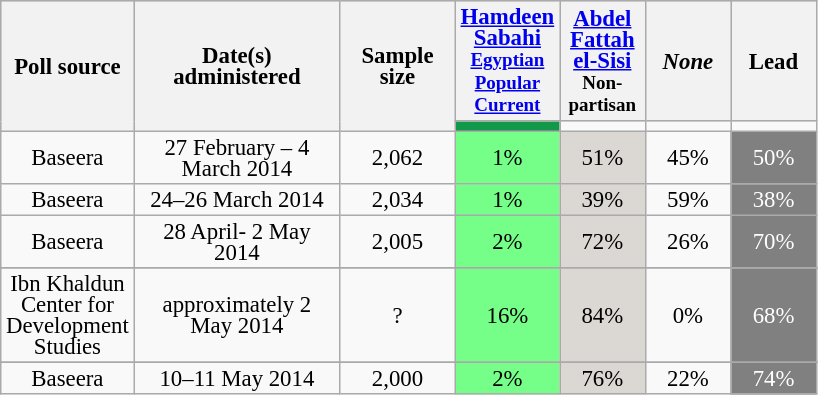<table class="wikitable" style="text-align:center;font-size:95%;line-height:14px;">
<tr style="background:lightgrey;">
<th rowspan="2" style="width:80px;">Poll source</th>
<th rowspan="2" style="width:130px;">Date(s) administered</th>
<th rowspan="2" style="width:70px;">Sample size</th>
<th style="width:50px;"><a href='#'>Hamdeen Sabahi</a><br><small><a href='#'>Egyptian Popular Current</a></small></th>
<th style="width:50px;"><a href='#'>Abdel Fattah el-Sisi</a><br><small>Non-partisan</small></th>
<th style="width:50px;"><em>None</em></th>
<th style="width:50px;"><strong>Lead</strong></th>
</tr>
<tr>
<td bgcolor=#119849></td>
<td bgcolor=></td>
<td bgcolor=></td>
</tr>
<tr>
<td>Baseera</td>
<td>27 February – 4 March 2014</td>
<td>2,062</td>
<td style="background:#75FF89">1%</td>
<td style="background:#DBD7D2">51%</td>
<td>45%</td>
<td style="background:Grey; color:white;">50%</td>
</tr>
<tr>
<td>Baseera</td>
<td>24–26 March 2014</td>
<td>2,034</td>
<td style="background:#75FF89">1%</td>
<td style="background:#DBD7D2">39%</td>
<td>59%</td>
<td style="background:Grey; color:white;">38%</td>
</tr>
<tr>
<td>Baseera</td>
<td>28 April- 2 May 2014</td>
<td>2,005</td>
<td style="background:#75FF89">2%</td>
<td style="background:#DBD7D2">72%</td>
<td>26%</td>
<td style="background:Grey; color:white;">70%</td>
</tr>
<tr>
</tr>
<tr>
<td>Ibn Khaldun Center for Development Studies</td>
<td>approximately 2 May 2014</td>
<td>?</td>
<td style="background:#75FF89">16%</td>
<td style="background:#DBD7D2">84%</td>
<td>0%</td>
<td style="background:Grey; color:white;">68%</td>
</tr>
<tr>
</tr>
<tr>
<td>Baseera</td>
<td>10–11 May 2014</td>
<td>2,000</td>
<td style="background:#75FF89">2%</td>
<td style="background:#DBD7D2">76%</td>
<td>22%</td>
<td style="background:Grey; color:white;">74%</td>
</tr>
</table>
